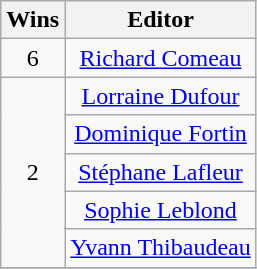<table class="wikitable" style="text-align:center;">
<tr>
<th scope="col" width="10">Wins</th>
<th scope="col" align="center">Editor</th>
</tr>
<tr>
<td rowspan="1" style="text-align:center;">6</td>
<td><a href='#'>Richard Comeau</a></td>
</tr>
<tr>
<td rowspan="5" style="text-align:center;">2</td>
<td><a href='#'>Lorraine Dufour</a></td>
</tr>
<tr>
<td><a href='#'>Dominique Fortin</a></td>
</tr>
<tr>
<td><a href='#'>Stéphane Lafleur</a></td>
</tr>
<tr>
<td><a href='#'>Sophie Leblond</a></td>
</tr>
<tr>
<td><a href='#'>Yvann Thibaudeau</a></td>
</tr>
<tr>
</tr>
</table>
